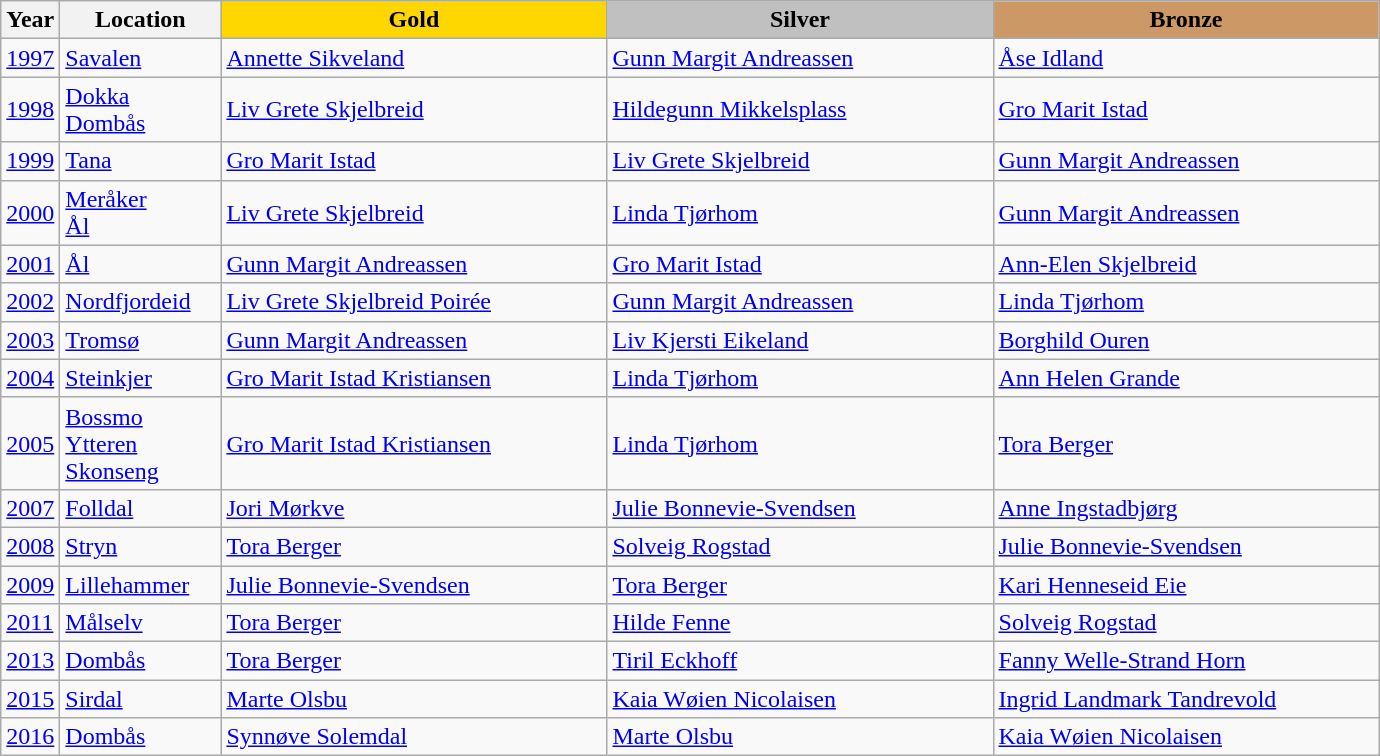<table class="wikitable">
<tr>
<th>Year</th>
<th width="100">Location</th>
<th style="background:gold" width="250">Gold</th>
<th style="background:silver" width="250">Silver</th>
<th style="background:#cc9966" width="250">Bronze</th>
</tr>
<tr>
<td><a href='#'>1997</a></td>
<td><a href='#'>Savalen</a></td>
<td><a href='#'>Annette Sikveland</a></td>
<td><a href='#'>Gunn Margit Andreassen</a></td>
<td><a href='#'>Åse Idland</a></td>
</tr>
<tr>
<td><a href='#'>1998</a></td>
<td><a href='#'>Dokka</a><br><a href='#'>Dombås</a></td>
<td><a href='#'>Liv Grete Skjelbreid</a></td>
<td><a href='#'>Hildegunn Mikkelsplass</a></td>
<td><a href='#'>Gro Marit Istad</a></td>
</tr>
<tr>
<td><a href='#'>1999</a></td>
<td><a href='#'>Tana</a></td>
<td><a href='#'>Gro Marit Istad</a></td>
<td><a href='#'>Liv Grete Skjelbreid</a></td>
<td><a href='#'>Gunn Margit Andreassen</a></td>
</tr>
<tr>
<td><a href='#'>2000</a></td>
<td><a href='#'>Meråker</a><br><a href='#'>Ål</a></td>
<td><a href='#'>Liv Grete Skjelbreid</a></td>
<td><a href='#'>Linda Tjørhom</a></td>
<td><a href='#'>Gunn Margit Andreassen</a></td>
</tr>
<tr>
<td><a href='#'>2001</a></td>
<td><a href='#'>Ål</a></td>
<td><a href='#'>Gunn Margit Andreassen</a></td>
<td><a href='#'>Gro Marit Istad</a></td>
<td><a href='#'>Ann-Elen Skjelbreid</a></td>
</tr>
<tr>
<td><a href='#'>2002</a></td>
<td><a href='#'>Nordfjordeid</a></td>
<td><a href='#'>Liv Grete Skjelbreid Poirée</a></td>
<td><a href='#'>Gunn Margit Andreassen</a></td>
<td><a href='#'>Linda Tjørhom</a></td>
</tr>
<tr>
<td><a href='#'>2003</a></td>
<td><a href='#'>Tromsø</a></td>
<td><a href='#'>Gunn Margit Andreassen</a></td>
<td><a href='#'>Liv Kjersti Eikeland</a></td>
<td><a href='#'>Borghild Ouren</a></td>
</tr>
<tr>
<td><a href='#'>2004</a></td>
<td><a href='#'>Steinkjer</a></td>
<td><a href='#'>Gro Marit Istad Kristiansen</a></td>
<td><a href='#'>Linda Tjørhom</a></td>
<td><a href='#'>Ann Helen Grande</a></td>
</tr>
<tr>
<td><a href='#'>2005</a></td>
<td><a href='#'>Bossmo</a><br><a href='#'>Ytteren</a><br><a href='#'>Skonseng</a></td>
<td><a href='#'>Gro Marit Istad Kristiansen</a></td>
<td><a href='#'>Linda Tjørhom</a></td>
<td><a href='#'>Tora Berger</a></td>
</tr>
<tr>
<td><a href='#'>2007</a></td>
<td><a href='#'>Folldal</a></td>
<td><a href='#'>Jori Mørkve</a></td>
<td><a href='#'>Julie Bonnevie-Svendsen</a></td>
<td><a href='#'>Anne Ingstadbjørg</a></td>
</tr>
<tr>
<td><a href='#'>2008</a></td>
<td><a href='#'>Stryn</a></td>
<td><a href='#'>Tora Berger</a></td>
<td><a href='#'>Solveig Rogstad</a></td>
<td><a href='#'>Julie Bonnevie-Svendsen</a></td>
</tr>
<tr>
<td><a href='#'>2009</a></td>
<td><a href='#'>Lillehammer</a></td>
<td><a href='#'>Julie Bonnevie-Svendsen</a></td>
<td><a href='#'>Tora Berger</a></td>
<td><a href='#'>Kari Henneseid Eie</a></td>
</tr>
<tr>
<td><a href='#'>2011</a></td>
<td><a href='#'>Målselv</a></td>
<td><a href='#'>Tora Berger</a></td>
<td><a href='#'>Hilde Fenne</a></td>
<td><a href='#'>Solveig Rogstad</a></td>
</tr>
<tr>
<td><a href='#'>2013</a></td>
<td><a href='#'>Dombås</a></td>
<td><a href='#'>Tora Berger</a></td>
<td><a href='#'>Tiril Eckhoff</a></td>
<td><a href='#'>Fanny Welle-Strand Horn</a></td>
</tr>
<tr>
<td><a href='#'>2015</a></td>
<td><a href='#'>Sirdal</a></td>
<td><a href='#'>Marte Olsbu</a></td>
<td><a href='#'>Kaia Wøien Nicolaisen</a></td>
<td><a href='#'>Ingrid Landmark Tandrevold</a></td>
</tr>
<tr>
<td><a href='#'>2016</a></td>
<td><a href='#'>Dombås</a></td>
<td><a href='#'>Synnøve Solemdal</a></td>
<td><a href='#'>Marte Olsbu</a></td>
<td><a href='#'>Kaia Wøien Nicolaisen</a></td>
</tr>
</table>
